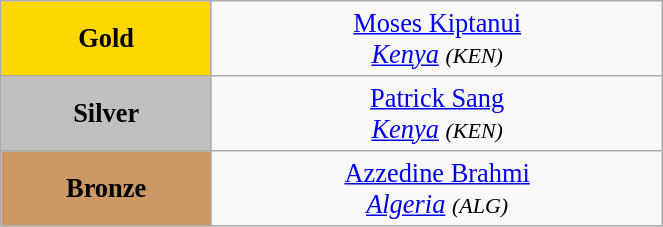<table class="wikitable" style=" text-align:center; font-size:110%;" width="35%">
<tr>
<td bgcolor="gold"><strong>Gold</strong></td>
<td> <a href='#'>Moses Kiptanui</a><br><em><a href='#'>Kenya</a> <small>(KEN)</small></em></td>
</tr>
<tr>
<td bgcolor="silver"><strong>Silver</strong></td>
<td> <a href='#'>Patrick Sang</a><br><em><a href='#'>Kenya</a> <small>(KEN)</small></em></td>
</tr>
<tr>
<td bgcolor="CC9966"><strong>Bronze</strong></td>
<td> <a href='#'>Azzedine Brahmi</a><br><em><a href='#'>Algeria</a> <small>(ALG)</small></em></td>
</tr>
</table>
